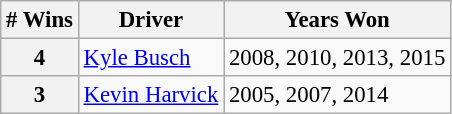<table class="wikitable" style="font-size: 95%;">
<tr>
<th># Wins</th>
<th>Driver</th>
<th>Years Won</th>
</tr>
<tr>
<th>4</th>
<td><a href='#'>Kyle Busch</a></td>
<td>2008, 2010, 2013, 2015</td>
</tr>
<tr>
<th>3</th>
<td><a href='#'>Kevin Harvick</a></td>
<td>2005, 2007, 2014</td>
</tr>
</table>
